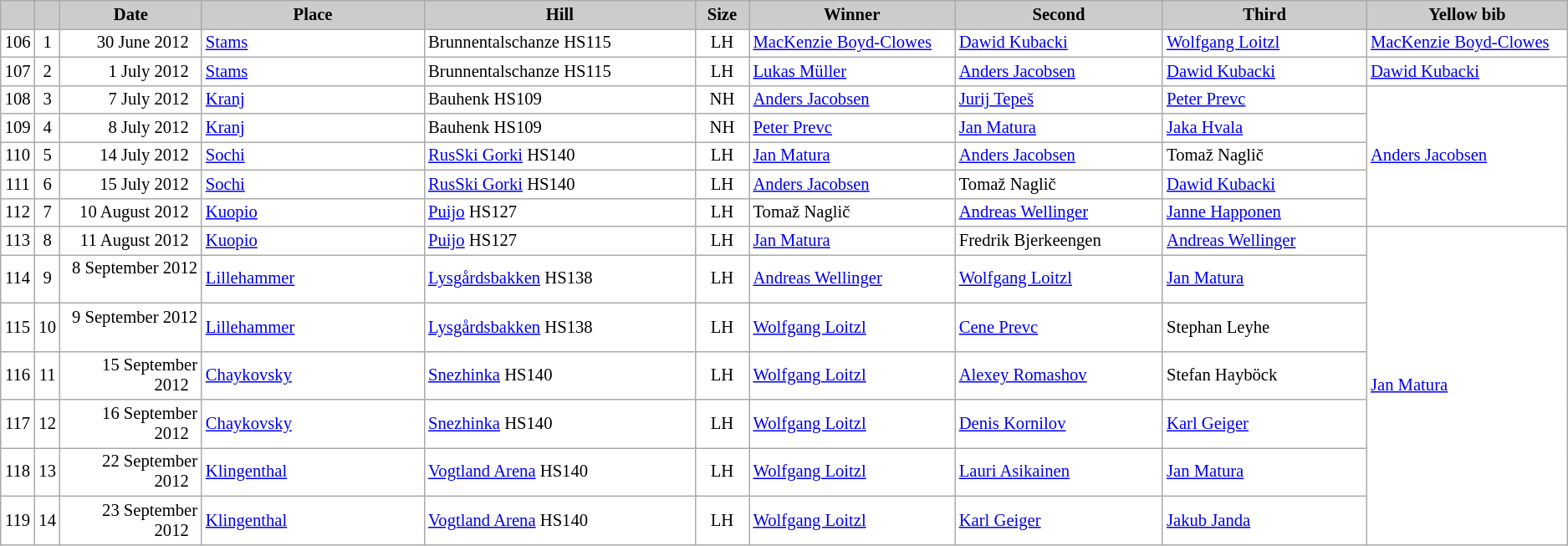<table class="wikitable plainrowheaders" style="background:#fff; font-size:86%; line-height:16px; border:grey solid 1px; border-collapse:collapse;">
<tr style="background:#ccc; text-align:center;">
<th scope="col" style="background:#ccc; width=20 px;"></th>
<th scope="col" style="background:#ccc; width=30 px;"></th>
<th scope="col" style="background:#ccc; width:120px;">Date</th>
<th scope="col" style="background:#ccc; width:200px;">Place</th>
<th scope="col" style="background:#ccc; width:240px;">Hill</th>
<th scope="col" style="background:#ccc; width:40px;">Size</th>
<th scope="col" style="background:#ccc; width:185px;">Winner</th>
<th scope="col" style="background:#ccc; width:185px;">Second</th>
<th scope="col" style="background:#ccc; width:185px;">Third</th>
<th scope="col" style="background:#ccc; width:180px;">Yellow bib</th>
</tr>
<tr>
<td align=center>106</td>
<td align=center>1</td>
<td align=right>30 June 2012  </td>
<td> <a href='#'>Stams</a></td>
<td>Brunnentalschanze HS115</td>
<td align=center>LH</td>
<td> <a href='#'>MacKenzie Boyd-Clowes</a></td>
<td> <a href='#'>Dawid Kubacki</a></td>
<td> <a href='#'>Wolfgang Loitzl</a></td>
<td> <a href='#'>MacKenzie Boyd-Clowes</a></td>
</tr>
<tr>
<td align=center>107</td>
<td align=center>2</td>
<td align=right>1 July 2012  </td>
<td> <a href='#'>Stams</a></td>
<td>Brunnentalschanze HS115</td>
<td align=center>LH</td>
<td> <a href='#'>Lukas Müller</a></td>
<td> <a href='#'>Anders Jacobsen</a></td>
<td> <a href='#'>Dawid Kubacki</a></td>
<td> <a href='#'>Dawid Kubacki</a></td>
</tr>
<tr>
<td align=center>108</td>
<td align=center>3</td>
<td align=right>7 July 2012  </td>
<td> <a href='#'>Kranj</a></td>
<td>Bauhenk HS109</td>
<td align=center>NH</td>
<td> <a href='#'>Anders Jacobsen</a></td>
<td> <a href='#'>Jurij Tepeš</a></td>
<td> <a href='#'>Peter Prevc</a></td>
<td rowspan=5> <a href='#'>Anders Jacobsen</a></td>
</tr>
<tr>
<td align=center>109</td>
<td align=center>4</td>
<td align=right>8 July 2012  </td>
<td> <a href='#'>Kranj</a></td>
<td>Bauhenk HS109</td>
<td align=center>NH</td>
<td> <a href='#'>Peter Prevc</a></td>
<td> <a href='#'>Jan Matura</a></td>
<td> <a href='#'>Jaka Hvala</a></td>
</tr>
<tr>
<td align=center>110</td>
<td align=center>5</td>
<td align=right>14 July 2012  </td>
<td> <a href='#'>Sochi</a></td>
<td><a href='#'>RusSki Gorki</a> HS140</td>
<td align=center>LH</td>
<td> <a href='#'>Jan Matura</a></td>
<td> <a href='#'>Anders Jacobsen</a></td>
<td> Tomaž Naglič</td>
</tr>
<tr>
<td align=center>111</td>
<td align=center>6</td>
<td align=right>15 July 2012  </td>
<td> <a href='#'>Sochi</a></td>
<td><a href='#'>RusSki Gorki</a> HS140</td>
<td align=center>LH</td>
<td> <a href='#'>Anders Jacobsen</a></td>
<td> Tomaž Naglič</td>
<td> <a href='#'>Dawid Kubacki</a></td>
</tr>
<tr>
<td align=center>112</td>
<td align=center>7</td>
<td align=right>10 August 2012  </td>
<td> <a href='#'>Kuopio</a></td>
<td><a href='#'>Puijo</a> HS127</td>
<td align=center>LH</td>
<td> Tomaž Naglič</td>
<td> <a href='#'>Andreas Wellinger</a></td>
<td> <a href='#'>Janne Happonen</a></td>
</tr>
<tr>
<td align=center>113</td>
<td align=center>8</td>
<td align=right>11 August 2012  </td>
<td> <a href='#'>Kuopio</a></td>
<td><a href='#'>Puijo</a> HS127</td>
<td align=center>LH</td>
<td> <a href='#'>Jan Matura</a></td>
<td> Fredrik Bjerkeengen</td>
<td> <a href='#'>Andreas Wellinger</a></td>
<td rowspan=7> <a href='#'>Jan Matura</a></td>
</tr>
<tr>
<td align=center>114</td>
<td align=center>9</td>
<td align=right>8 September 2012  </td>
<td> <a href='#'>Lillehammer</a></td>
<td><a href='#'>Lysgårdsbakken</a> HS138</td>
<td align=center>LH</td>
<td> <a href='#'>Andreas Wellinger</a></td>
<td> <a href='#'>Wolfgang Loitzl</a></td>
<td> <a href='#'>Jan Matura</a></td>
</tr>
<tr>
<td align=center>115</td>
<td align=center>10</td>
<td align=right>9 September 2012  </td>
<td> <a href='#'>Lillehammer</a></td>
<td><a href='#'>Lysgårdsbakken</a> HS138</td>
<td align=center>LH</td>
<td> <a href='#'>Wolfgang Loitzl</a></td>
<td> <a href='#'>Cene Prevc</a></td>
<td> Stephan Leyhe</td>
</tr>
<tr>
<td align=center>116</td>
<td align=center>11</td>
<td align=right>15 September 2012  </td>
<td> <a href='#'>Chaykovsky</a></td>
<td><a href='#'>Snezhinka</a> HS140</td>
<td align=center>LH</td>
<td> <a href='#'>Wolfgang Loitzl</a></td>
<td> <a href='#'>Alexey Romashov</a></td>
<td> Stefan Hayböck</td>
</tr>
<tr>
<td align=center>117</td>
<td align=center>12</td>
<td align=right>16 September 2012  </td>
<td> <a href='#'>Chaykovsky</a></td>
<td><a href='#'>Snezhinka</a> HS140</td>
<td align=center>LH</td>
<td> <a href='#'>Wolfgang Loitzl</a></td>
<td> <a href='#'>Denis Kornilov</a></td>
<td> <a href='#'>Karl Geiger</a></td>
</tr>
<tr>
<td align=center>118</td>
<td align=center>13</td>
<td align=right>22 September 2012  </td>
<td> <a href='#'>Klingenthal</a></td>
<td><a href='#'>Vogtland Arena</a> HS140</td>
<td align=center>LH</td>
<td> <a href='#'>Wolfgang Loitzl</a></td>
<td> <a href='#'>Lauri Asikainen</a></td>
<td> <a href='#'>Jan Matura</a></td>
</tr>
<tr>
<td align=center>119</td>
<td align=center>14</td>
<td align=right>23 September 2012  </td>
<td> <a href='#'>Klingenthal</a></td>
<td><a href='#'>Vogtland Arena</a> HS140</td>
<td align=center>LH</td>
<td> <a href='#'>Wolfgang Loitzl</a></td>
<td> <a href='#'>Karl Geiger</a></td>
<td> <a href='#'>Jakub Janda</a></td>
</tr>
</table>
